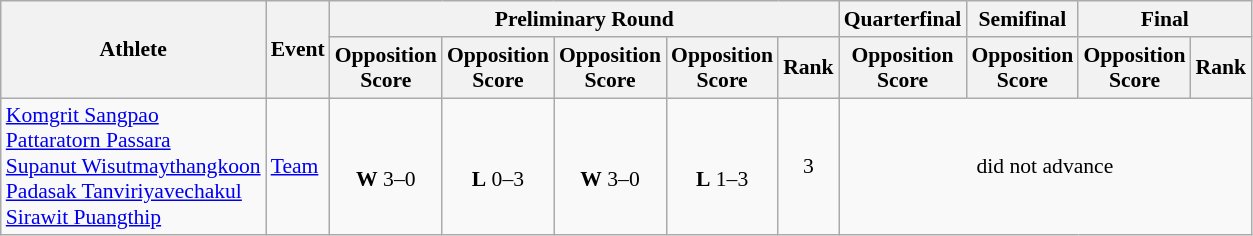<table class=wikitable style=font-size:90%;text-align:center>
<tr>
<th rowspan="2">Athlete</th>
<th rowspan="2">Event</th>
<th colspan="5">Preliminary Round</th>
<th>Quarterfinal</th>
<th>Semifinal</th>
<th colspan="2">Final</th>
</tr>
<tr>
<th>Opposition<br>Score</th>
<th>Opposition<br>Score</th>
<th>Opposition<br>Score</th>
<th>Opposition<br>Score</th>
<th>Rank</th>
<th>Opposition<br>Score</th>
<th>Opposition<br>Score</th>
<th>Opposition<br>Score</th>
<th>Rank</th>
</tr>
<tr>
<td align=left><a href='#'>Komgrit Sangpao</a><br><a href='#'>Pattaratorn Passara</a><br><a href='#'>Supanut Wisutmaythangkoon</a><br><a href='#'>Padasak Tanviriyavechakul</a><br><a href='#'>Sirawit Puangthip</a></td>
<td align=left><a href='#'>Team</a></td>
<td> <br> <strong>W</strong>  3–0</td>
<td> <br> <strong>L</strong> 0–3</td>
<td> <br> <strong>W</strong>  3–0</td>
<td> <br> <strong>L</strong> 1–3</td>
<td>3</td>
<td colspan=4>did not advance</td>
</tr>
</table>
